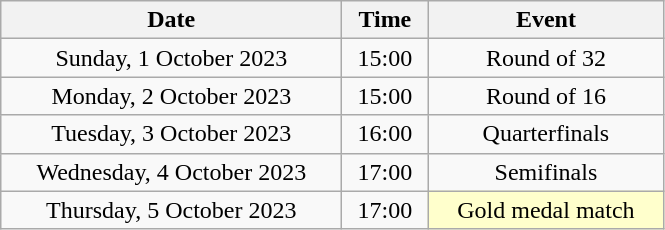<table class = "wikitable" style="text-align:center;">
<tr>
<th width=220>Date</th>
<th width=50>Time</th>
<th width=150>Event</th>
</tr>
<tr>
<td>Sunday, 1 October 2023</td>
<td>15:00</td>
<td>Round of 32</td>
</tr>
<tr>
<td>Monday, 2 October 2023</td>
<td>15:00</td>
<td>Round of 16</td>
</tr>
<tr>
<td>Tuesday, 3 October 2023</td>
<td>16:00</td>
<td>Quarterfinals</td>
</tr>
<tr>
<td>Wednesday, 4 October 2023</td>
<td>17:00</td>
<td>Semifinals</td>
</tr>
<tr>
<td>Thursday, 5 October 2023</td>
<td>17:00</td>
<td bgcolor=ffffcc>Gold medal match</td>
</tr>
</table>
